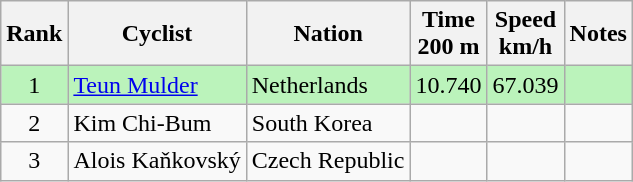<table class="wikitable sortable" style="text-align:center">
<tr>
<th>Rank</th>
<th>Cyclist</th>
<th>Nation</th>
<th>Time<br>200 m</th>
<th>Speed<br>km/h</th>
<th>Notes</th>
</tr>
<tr bgcolor=bbf3bb>
<td>1</td>
<td align=left><a href='#'>Teun Mulder</a></td>
<td align=left>Netherlands</td>
<td>10.740</td>
<td>67.039</td>
<td></td>
</tr>
<tr>
<td>2</td>
<td align=left>Kim Chi-Bum</td>
<td align=left>South Korea</td>
<td></td>
<td></td>
<td></td>
</tr>
<tr>
<td>3</td>
<td align=left>Alois Kaňkovský</td>
<td align=left>Czech Republic</td>
<td></td>
<td></td>
<td></td>
</tr>
</table>
